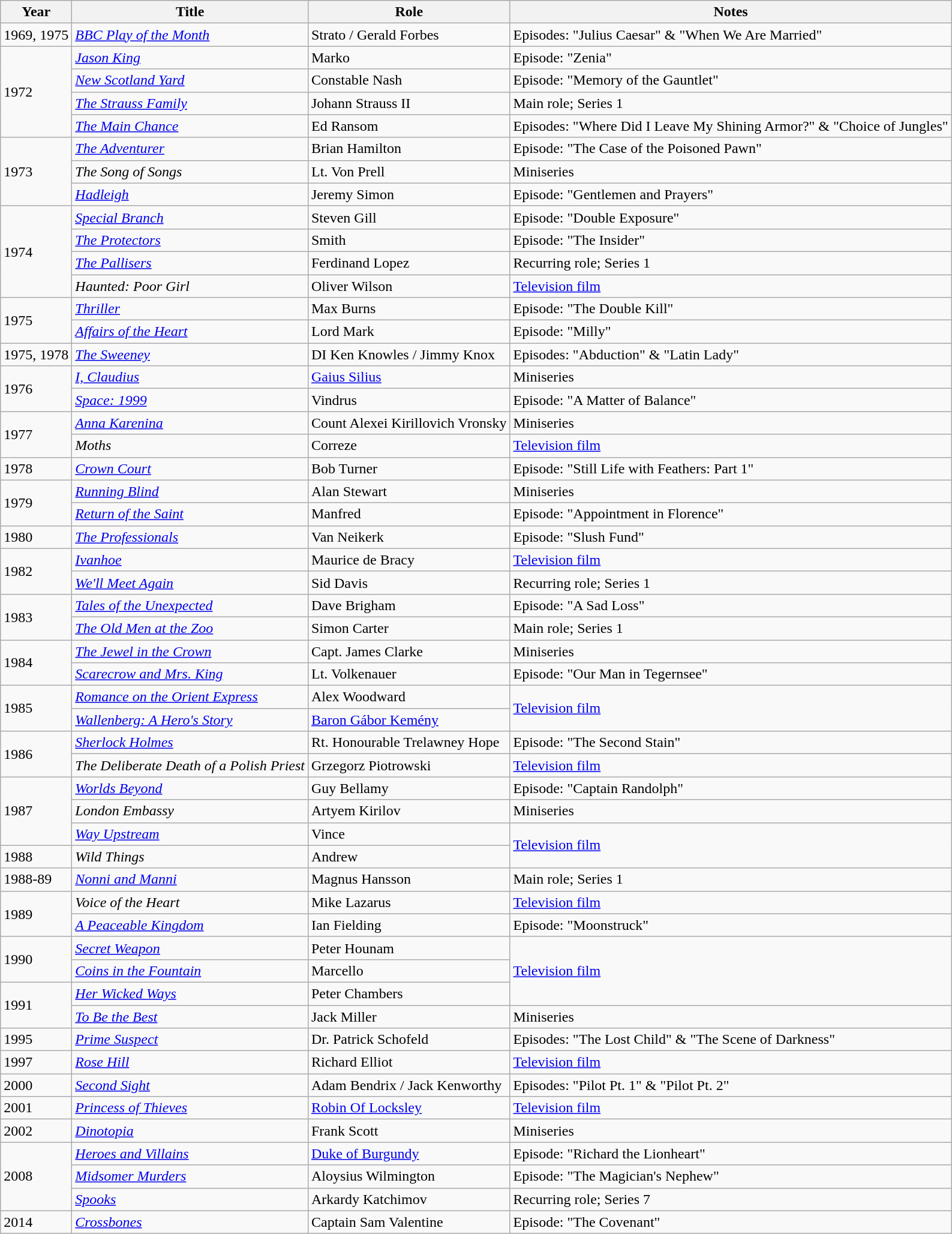<table class="wikitable">
<tr>
<th>Year</th>
<th>Title</th>
<th>Role</th>
<th>Notes</th>
</tr>
<tr>
<td>1969, 1975</td>
<td><em><a href='#'>BBC Play of the Month</a></em></td>
<td>Strato / Gerald Forbes</td>
<td>Episodes: "Julius Caesar" & "When We Are Married"</td>
</tr>
<tr>
<td rowspan="4">1972</td>
<td><a href='#'><em>Jason King</em></a></td>
<td>Marko</td>
<td>Episode: "Zenia"</td>
</tr>
<tr>
<td><a href='#'><em>New Scotland Yard</em></a></td>
<td>Constable Nash</td>
<td>Episode: "Memory of the Gauntlet"</td>
</tr>
<tr>
<td><em><a href='#'>The Strauss Family</a></em></td>
<td>Johann Strauss II</td>
<td>Main role; Series 1</td>
</tr>
<tr>
<td><em><a href='#'>The Main Chance</a></em></td>
<td>Ed Ransom</td>
<td>Episodes: "Where Did I Leave My Shining Armor?" & "Choice of Jungles"</td>
</tr>
<tr>
<td rowspan="3">1973</td>
<td><a href='#'><em>The Adventurer</em></a></td>
<td>Brian Hamilton</td>
<td>Episode: "The Case of the Poisoned Pawn"</td>
</tr>
<tr>
<td><em>The Song of Songs</em></td>
<td>Lt. Von Prell</td>
<td>Miniseries</td>
</tr>
<tr>
<td><a href='#'><em>Hadleigh</em></a></td>
<td>Jeremy Simon</td>
<td>Episode: "Gentlemen and Prayers"</td>
</tr>
<tr>
<td rowspan="4">1974</td>
<td><a href='#'><em>Special Branch</em></a></td>
<td>Steven Gill</td>
<td>Episode: "Double Exposure"</td>
</tr>
<tr>
<td><em><a href='#'>The Protectors</a></em></td>
<td>Smith</td>
<td>Episode: "The Insider"</td>
</tr>
<tr>
<td><em><a href='#'>The Pallisers</a></em></td>
<td>Ferdinand Lopez</td>
<td>Recurring role; Series 1</td>
</tr>
<tr>
<td><em>Haunted: Poor Girl</em></td>
<td>Oliver Wilson</td>
<td><a href='#'>Television film</a></td>
</tr>
<tr>
<td rowspan="2">1975</td>
<td><a href='#'><em>Thriller</em></a></td>
<td>Max Burns</td>
<td>Episode: "The Double Kill"</td>
</tr>
<tr>
<td><a href='#'><em>Affairs of the Heart</em></a></td>
<td>Lord Mark</td>
<td>Episode: "Milly"</td>
</tr>
<tr>
<td>1975, 1978</td>
<td><em><a href='#'>The Sweeney</a></em></td>
<td>DI Ken Knowles / Jimmy Knox</td>
<td>Episodes: "Abduction" & "Latin Lady"</td>
</tr>
<tr>
<td rowspan="2">1976</td>
<td><a href='#'><em>I, Claudius</em></a></td>
<td><a href='#'>Gaius Silius</a></td>
<td>Miniseries</td>
</tr>
<tr>
<td><em><a href='#'>Space: 1999</a></em></td>
<td>Vindrus</td>
<td>Episode: "A Matter of Balance"</td>
</tr>
<tr>
<td rowspan="2">1977</td>
<td><a href='#'><em>Anna Karenina</em></a></td>
<td>Count Alexei Kirillovich Vronsky</td>
<td>Miniseries</td>
</tr>
<tr>
<td><em>Moths</em></td>
<td>Correze</td>
<td><a href='#'>Television film</a></td>
</tr>
<tr>
<td>1978</td>
<td><a href='#'><em>Crown Court</em></a></td>
<td>Bob Turner</td>
<td>Episode: "Still Life with Feathers: Part 1"</td>
</tr>
<tr>
<td rowspan="2">1979</td>
<td><a href='#'><em>Running Blind</em></a></td>
<td>Alan Stewart</td>
<td>Miniseries</td>
</tr>
<tr>
<td><em><a href='#'>Return of the Saint</a></em></td>
<td>Manfred</td>
<td>Episode: "Appointment in Florence"</td>
</tr>
<tr>
<td>1980</td>
<td><a href='#'><em>The Professionals</em></a></td>
<td>Van Neikerk</td>
<td>Episode: "Slush Fund"</td>
</tr>
<tr>
<td rowspan="2">1982</td>
<td><em><a href='#'>Ivanhoe</a></em></td>
<td>Maurice de Bracy</td>
<td><a href='#'>Television film</a></td>
</tr>
<tr>
<td><a href='#'><em>We'll Meet Again</em></a></td>
<td>Sid Davis</td>
<td>Recurring role; Series 1</td>
</tr>
<tr>
<td rowspan="2">1983</td>
<td><a href='#'><em>Tales of the Unexpected</em></a></td>
<td>Dave Brigham</td>
<td>Episode: "A Sad Loss"</td>
</tr>
<tr>
<td><em><a href='#'>The Old Men at the Zoo</a></em></td>
<td>Simon Carter</td>
<td>Main role; Series 1</td>
</tr>
<tr>
<td rowspan="2">1984</td>
<td><a href='#'><em>The Jewel in the Crown</em></a></td>
<td>Capt. James Clarke</td>
<td>Miniseries</td>
</tr>
<tr>
<td><em><a href='#'>Scarecrow and Mrs. King</a></em></td>
<td>Lt. Volkenauer</td>
<td>Episode: "Our Man in Tegernsee"</td>
</tr>
<tr>
<td rowspan="2">1985</td>
<td><em><a href='#'>Romance on the Orient Express</a></em></td>
<td>Alex Woodward</td>
<td rowspan="2"><a href='#'>Television film</a></td>
</tr>
<tr>
<td><em><a href='#'>Wallenberg: A Hero's Story</a></em></td>
<td><a href='#'>Baron Gábor Kemény</a></td>
</tr>
<tr>
<td rowspan="2">1986</td>
<td><a href='#'><em>Sherlock Holmes</em></a></td>
<td>Rt. Honourable Trelawney Hope</td>
<td>Episode: "The Second Stain"</td>
</tr>
<tr>
<td><em>The Deliberate Death of a Polish Priest</em></td>
<td>Grzegorz Piotrowski</td>
<td><a href='#'>Television film</a></td>
</tr>
<tr>
<td rowspan="3">1987</td>
<td><em><a href='#'>Worlds Beyond</a></em></td>
<td>Guy Bellamy</td>
<td>Episode: "Captain Randolph"</td>
</tr>
<tr>
<td><em>London Embassy</em></td>
<td>Artyem Kirilov</td>
<td>Miniseries</td>
</tr>
<tr>
<td><em><a href='#'>Way Upstream</a></em></td>
<td>Vince</td>
<td rowspan="2"><a href='#'>Television film</a></td>
</tr>
<tr>
<td>1988</td>
<td><em>Wild Things</em></td>
<td>Andrew</td>
</tr>
<tr>
<td>1988-89</td>
<td><em><a href='#'>Nonni and Manni</a></em></td>
<td>Magnus Hansson</td>
<td>Main role; Series 1</td>
</tr>
<tr>
<td rowspan="2">1989</td>
<td><em>Voice of the Heart</em></td>
<td>Mike Lazarus</td>
<td><a href='#'>Television film</a></td>
</tr>
<tr>
<td><em><a href='#'>A Peaceable Kingdom</a></em></td>
<td>Ian Fielding</td>
<td>Episode: "Moonstruck"</td>
</tr>
<tr>
<td rowspan="2">1990</td>
<td><em><a href='#'>Secret Weapon</a></em></td>
<td>Peter Hounam</td>
<td rowspan="3"><a href='#'>Television film</a></td>
</tr>
<tr>
<td><em><a href='#'>Coins in the Fountain</a></em></td>
<td>Marcello</td>
</tr>
<tr>
<td rowspan="2">1991</td>
<td><em><a href='#'>Her Wicked Ways</a></em></td>
<td>Peter Chambers</td>
</tr>
<tr>
<td><em><a href='#'>To Be the Best</a></em></td>
<td>Jack Miller</td>
<td>Miniseries</td>
</tr>
<tr>
<td>1995</td>
<td><em><a href='#'>Prime Suspect</a></em></td>
<td>Dr. Patrick Schofeld</td>
<td>Episodes: "The Lost Child" & "The Scene of Darkness"</td>
</tr>
<tr>
<td>1997</td>
<td><a href='#'><em>Rose Hill</em></a></td>
<td>Richard Elliot</td>
<td><a href='#'>Television film</a></td>
</tr>
<tr>
<td>2000</td>
<td><a href='#'><em>Second Sight</em></a></td>
<td>Adam Bendrix / Jack Kenworthy</td>
<td>Episodes: "Pilot Pt. 1" & "Pilot Pt. 2"</td>
</tr>
<tr>
<td>2001</td>
<td><em><a href='#'>Princess of Thieves</a></em></td>
<td><a href='#'>Robin Of Locksley</a></td>
<td><a href='#'>Television film</a></td>
</tr>
<tr>
<td>2002</td>
<td><em><a href='#'>Dinotopia</a></em></td>
<td>Frank Scott</td>
<td>Miniseries</td>
</tr>
<tr>
<td rowspan="3">2008</td>
<td><a href='#'><em>Heroes and Villains</em></a></td>
<td><a href='#'>Duke of Burgundy</a></td>
<td>Episode: "Richard the Lionheart"</td>
</tr>
<tr>
<td><em><a href='#'>Midsomer Murders</a></em></td>
<td>Aloysius Wilmington</td>
<td>Episode: "The Magician's Nephew"</td>
</tr>
<tr>
<td><a href='#'><em>Spooks</em></a></td>
<td>Arkardy Katchimov</td>
<td>Recurring role; Series 7</td>
</tr>
<tr>
<td>2014</td>
<td><a href='#'><em>Crossbones</em></a></td>
<td>Captain Sam Valentine</td>
<td>Episode: "The Covenant"</td>
</tr>
</table>
